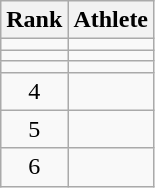<table class="wikitable" style="text-align:center">
<tr>
<th>Rank</th>
<th>Athlete</th>
</tr>
<tr>
<td></td>
<td align=left></td>
</tr>
<tr>
<td></td>
<td align=left></td>
</tr>
<tr>
<td></td>
<td align=left></td>
</tr>
<tr>
<td>4</td>
<td align=left></td>
</tr>
<tr>
<td>5</td>
<td align=left></td>
</tr>
<tr>
<td>6</td>
<td align=left></td>
</tr>
</table>
